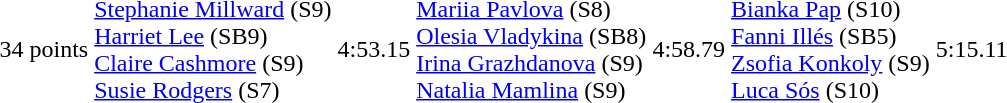<table>
<tr>
<td>34 points</td>
<td><a href='#'>Stephanie Millward</a> (S9)<br><a href='#'>Harriet Lee</a> (SB9)<br><a href='#'>Claire Cashmore</a> (S9)<br><a href='#'>Susie Rodgers</a> (S7)<br></td>
<td>4:53.15</td>
<td><a href='#'>Mariia Pavlova</a> (S8)<br><a href='#'>Olesia Vladykina</a> (SB8)<br><a href='#'>Irina Grazhdanova</a> (S9)<br><a href='#'>Natalia Mamlina</a> (S9)<br></td>
<td>4:58.79</td>
<td><a href='#'>Bianka Pap</a> (S10)<br><a href='#'>Fanni Illés</a> (SB5)<br><a href='#'>Zsofia Konkoly</a> (S9)<br><a href='#'>Luca Sós</a> (S10)<br></td>
<td>5:15.11</td>
</tr>
</table>
